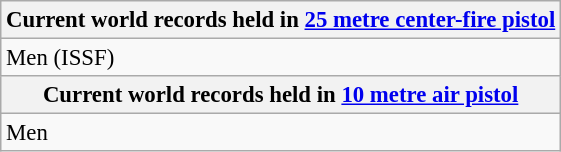<table class="wikitable" style="font-size: 95%">
<tr>
<th colspan=9>Current world records held in <a href='#'>25 metre center-fire pistol</a></th>
</tr>
<tr>
<td>Men (ISSF)<br></td>
</tr>
<tr>
<th colspan=9>Current world records held in <a href='#'>10 metre air pistol</a></th>
</tr>
<tr>
<td>Men<br></td>
</tr>
</table>
